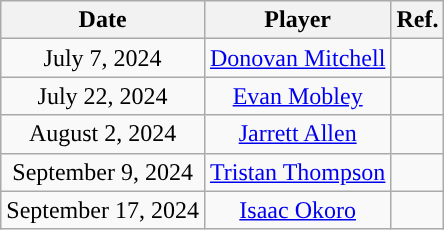<table class="wikitable sortable sortable" style="text-align: center">
<tr>
<th>Date</th>
<th>Player</th>
<th>Ref.</th>
</tr>
<tr>
<td>July 7, 2024</td>
<td><a href='#'>Donovan Mitchell</a></td>
<td></td>
</tr>
<tr>
<td>July 22, 2024</td>
<td><a href='#'>Evan Mobley</a></td>
<td></td>
</tr>
<tr>
<td>August 2, 2024</td>
<td><a href='#'>Jarrett Allen</a></td>
<td></td>
</tr>
<tr>
<td>September 9, 2024</td>
<td><a href='#'>Tristan Thompson</a></td>
<td></td>
</tr>
<tr>
<td>September 17, 2024</td>
<td><a href='#'>Isaac Okoro</a></td>
<td></td>
</tr>
</table>
